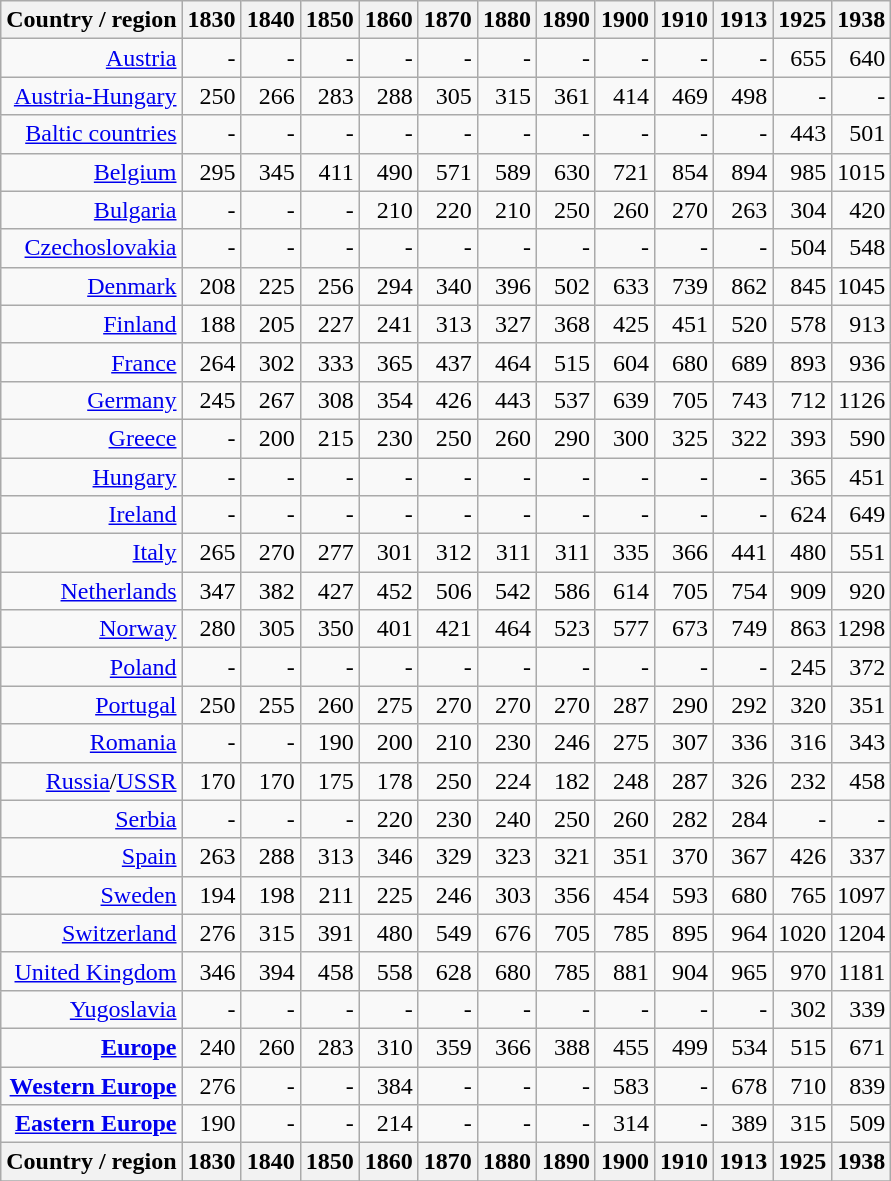<table class="wikitable sortable" style="text-align: right;">
<tr>
<th>Country / region</th>
<th>1830</th>
<th>1840</th>
<th>1850</th>
<th>1860</th>
<th>1870</th>
<th>1880</th>
<th>1890</th>
<th>1900</th>
<th>1910</th>
<th>1913</th>
<th>1925</th>
<th>1938</th>
</tr>
<tr>
<td><a href='#'>Austria</a></td>
<td>-</td>
<td>-</td>
<td>-</td>
<td>-</td>
<td>-</td>
<td>-</td>
<td>-</td>
<td>-</td>
<td>-</td>
<td>-</td>
<td>655</td>
<td>640</td>
</tr>
<tr>
<td><a href='#'>Austria-Hungary</a></td>
<td>250</td>
<td>266</td>
<td>283</td>
<td>288</td>
<td>305</td>
<td>315</td>
<td>361</td>
<td>414</td>
<td>469</td>
<td>498</td>
<td>-</td>
<td>-</td>
</tr>
<tr>
<td><a href='#'>Baltic countries</a></td>
<td>-</td>
<td>-</td>
<td>-</td>
<td>-</td>
<td>-</td>
<td>-</td>
<td>-</td>
<td>-</td>
<td>-</td>
<td>-</td>
<td>443</td>
<td>501</td>
</tr>
<tr>
<td><a href='#'>Belgium</a></td>
<td>295</td>
<td>345</td>
<td>411</td>
<td>490</td>
<td>571</td>
<td>589</td>
<td>630</td>
<td>721</td>
<td>854</td>
<td>894</td>
<td>985</td>
<td>1015</td>
</tr>
<tr>
<td><a href='#'>Bulgaria</a></td>
<td>-</td>
<td>-</td>
<td>-</td>
<td>210</td>
<td>220</td>
<td>210</td>
<td>250</td>
<td>260</td>
<td>270</td>
<td>263</td>
<td>304</td>
<td>420</td>
</tr>
<tr>
<td><a href='#'>Czechoslovakia</a></td>
<td>-</td>
<td>-</td>
<td>-</td>
<td>-</td>
<td>-</td>
<td>-</td>
<td>-</td>
<td>-</td>
<td>-</td>
<td>-</td>
<td>504</td>
<td>548</td>
</tr>
<tr>
<td><a href='#'>Denmark</a></td>
<td>208</td>
<td>225</td>
<td>256</td>
<td>294</td>
<td>340</td>
<td>396</td>
<td>502</td>
<td>633</td>
<td>739</td>
<td>862</td>
<td>845</td>
<td>1045</td>
</tr>
<tr>
<td><a href='#'>Finland</a></td>
<td>188</td>
<td>205</td>
<td>227</td>
<td>241</td>
<td>313</td>
<td>327</td>
<td>368</td>
<td>425</td>
<td>451</td>
<td>520</td>
<td>578</td>
<td>913</td>
</tr>
<tr>
<td><a href='#'>France</a></td>
<td>264</td>
<td>302</td>
<td>333</td>
<td>365</td>
<td>437</td>
<td>464</td>
<td>515</td>
<td>604</td>
<td>680</td>
<td>689</td>
<td>893</td>
<td>936</td>
</tr>
<tr>
<td><a href='#'>Germany</a></td>
<td>245</td>
<td>267</td>
<td>308</td>
<td>354</td>
<td>426</td>
<td>443</td>
<td>537</td>
<td>639</td>
<td>705</td>
<td>743</td>
<td>712</td>
<td>1126</td>
</tr>
<tr>
<td><a href='#'>Greece</a></td>
<td>-</td>
<td>200</td>
<td>215</td>
<td>230</td>
<td>250</td>
<td>260</td>
<td>290</td>
<td>300</td>
<td>325</td>
<td>322</td>
<td>393</td>
<td>590</td>
</tr>
<tr>
<td><a href='#'>Hungary</a></td>
<td>-</td>
<td>-</td>
<td>-</td>
<td>-</td>
<td>-</td>
<td>-</td>
<td>-</td>
<td>-</td>
<td>-</td>
<td>-</td>
<td>365</td>
<td>451</td>
</tr>
<tr>
<td><a href='#'>Ireland</a></td>
<td>-</td>
<td>-</td>
<td>-</td>
<td>-</td>
<td>-</td>
<td>-</td>
<td>-</td>
<td>-</td>
<td>-</td>
<td>-</td>
<td>624</td>
<td>649</td>
</tr>
<tr>
<td><a href='#'>Italy</a></td>
<td>265</td>
<td>270</td>
<td>277</td>
<td>301</td>
<td>312</td>
<td>311</td>
<td>311</td>
<td>335</td>
<td>366</td>
<td>441</td>
<td>480</td>
<td>551</td>
</tr>
<tr>
<td><a href='#'>Netherlands</a></td>
<td>347</td>
<td>382</td>
<td>427</td>
<td>452</td>
<td>506</td>
<td>542</td>
<td>586</td>
<td>614</td>
<td>705</td>
<td>754</td>
<td>909</td>
<td>920</td>
</tr>
<tr>
<td><a href='#'>Norway</a></td>
<td>280</td>
<td>305</td>
<td>350</td>
<td>401</td>
<td>421</td>
<td>464</td>
<td>523</td>
<td>577</td>
<td>673</td>
<td>749</td>
<td>863</td>
<td>1298</td>
</tr>
<tr>
<td><a href='#'>Poland</a></td>
<td>-</td>
<td>-</td>
<td>-</td>
<td>-</td>
<td>-</td>
<td>-</td>
<td>-</td>
<td>-</td>
<td>-</td>
<td>-</td>
<td>245</td>
<td>372</td>
</tr>
<tr>
<td><a href='#'>Portugal</a></td>
<td>250</td>
<td>255</td>
<td>260</td>
<td>275</td>
<td>270</td>
<td>270</td>
<td>270</td>
<td>287</td>
<td>290</td>
<td>292</td>
<td>320</td>
<td>351</td>
</tr>
<tr>
<td><a href='#'>Romania</a></td>
<td>-</td>
<td>-</td>
<td>190</td>
<td>200</td>
<td>210</td>
<td>230</td>
<td>246</td>
<td>275</td>
<td>307</td>
<td>336</td>
<td>316</td>
<td>343</td>
</tr>
<tr>
<td><a href='#'>Russia</a>/<a href='#'>USSR</a></td>
<td>170</td>
<td>170</td>
<td>175</td>
<td>178</td>
<td>250</td>
<td>224</td>
<td>182</td>
<td>248</td>
<td>287</td>
<td>326</td>
<td>232</td>
<td>458</td>
</tr>
<tr>
<td><a href='#'>Serbia</a></td>
<td>-</td>
<td>-</td>
<td>-</td>
<td>220</td>
<td>230</td>
<td>240</td>
<td>250</td>
<td>260</td>
<td>282</td>
<td>284</td>
<td>-</td>
<td>-</td>
</tr>
<tr>
<td><a href='#'>Spain</a></td>
<td>263</td>
<td>288</td>
<td>313</td>
<td>346</td>
<td>329</td>
<td>323</td>
<td>321</td>
<td>351</td>
<td>370</td>
<td>367</td>
<td>426</td>
<td>337</td>
</tr>
<tr>
<td><a href='#'>Sweden</a></td>
<td>194</td>
<td>198</td>
<td>211</td>
<td>225</td>
<td>246</td>
<td>303</td>
<td>356</td>
<td>454</td>
<td>593</td>
<td>680</td>
<td>765</td>
<td>1097</td>
</tr>
<tr>
<td><a href='#'>Switzerland</a></td>
<td>276</td>
<td>315</td>
<td>391</td>
<td>480</td>
<td>549</td>
<td>676</td>
<td>705</td>
<td>785</td>
<td>895</td>
<td>964</td>
<td>1020</td>
<td>1204</td>
</tr>
<tr>
<td><a href='#'>United Kingdom</a></td>
<td>346</td>
<td>394</td>
<td>458</td>
<td>558</td>
<td>628</td>
<td>680</td>
<td>785</td>
<td>881</td>
<td>904</td>
<td>965</td>
<td>970</td>
<td>1181</td>
</tr>
<tr>
<td><a href='#'>Yugoslavia</a></td>
<td>-</td>
<td>-</td>
<td>-</td>
<td>-</td>
<td>-</td>
<td>-</td>
<td>-</td>
<td>-</td>
<td>-</td>
<td>-</td>
<td>302</td>
<td>339</td>
</tr>
<tr>
<td><strong><a href='#'>Europe</a></strong></td>
<td>240</td>
<td>260</td>
<td>283</td>
<td>310</td>
<td>359</td>
<td>366</td>
<td>388</td>
<td>455</td>
<td>499</td>
<td>534</td>
<td>515</td>
<td>671</td>
</tr>
<tr>
<td><strong><a href='#'>Western Europe</a></strong></td>
<td>276</td>
<td>-</td>
<td>-</td>
<td>384</td>
<td>-</td>
<td>-</td>
<td>-</td>
<td>583</td>
<td>-</td>
<td>678</td>
<td>710</td>
<td>839</td>
</tr>
<tr>
<td><strong><a href='#'>Eastern Europe</a></strong></td>
<td>190</td>
<td>-</td>
<td>-</td>
<td>214</td>
<td>-</td>
<td>-</td>
<td>-</td>
<td>314</td>
<td>-</td>
<td>389</td>
<td>315</td>
<td>509</td>
</tr>
<tr class="sortbottom">
<th>Country / region</th>
<th>1830</th>
<th>1840</th>
<th>1850</th>
<th>1860</th>
<th>1870</th>
<th>1880</th>
<th>1890</th>
<th>1900</th>
<th>1910</th>
<th>1913</th>
<th>1925</th>
<th>1938</th>
</tr>
<tr>
</tr>
</table>
